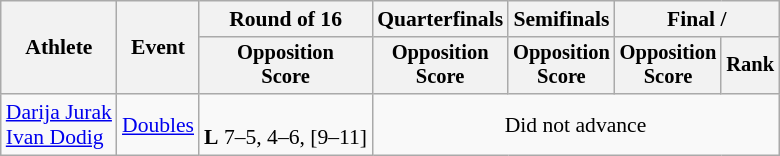<table class=wikitable style=font-size:90%>
<tr>
<th rowspan=2>Athlete</th>
<th rowspan=2>Event</th>
<th>Round of 16</th>
<th>Quarterfinals</th>
<th>Semifinals</th>
<th colspan=2>Final / </th>
</tr>
<tr style=font-size:95%>
<th>Opposition<br>Score</th>
<th>Opposition<br>Score</th>
<th>Opposition<br>Score</th>
<th>Opposition<br>Score</th>
<th>Rank</th>
</tr>
<tr align=center>
<td align=left><a href='#'>Darija Jurak</a><br><a href='#'>Ivan Dodig</a></td>
<td align=left><a href='#'>Doubles</a></td>
<td><br><strong>L</strong> 7–5, 4–6, [9–11]</td>
<td colspan=4>Did not advance</td>
</tr>
</table>
